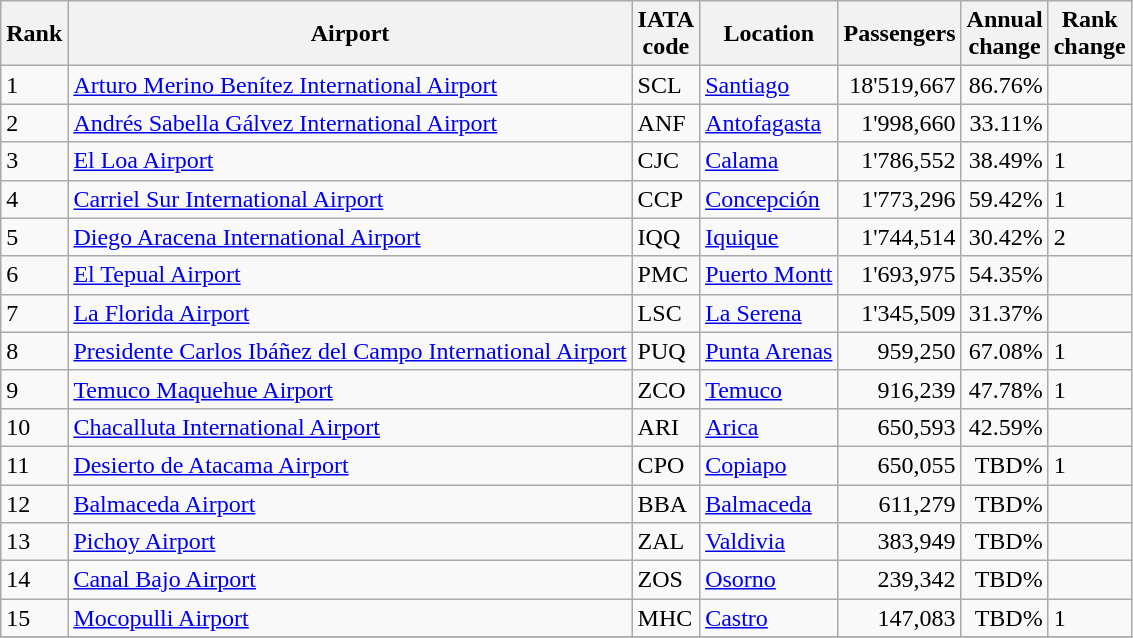<table class="wikitable sortable">
<tr>
<th>Rank</th>
<th>Airport</th>
<th>IATA<br>code</th>
<th>Location</th>
<th>Passengers</th>
<th data-sort-type="number">Annual<br>change</th>
<th>Rank<br>change</th>
</tr>
<tr>
<td>1</td>
<td><a href='#'>Arturo Merino Benítez International Airport</a></td>
<td>SCL</td>
<td><a href='#'>Santiago</a></td>
<td align="right">18'519,667</td>
<td align="right">86.76% </td>
<td></td>
</tr>
<tr>
<td>2</td>
<td><a href='#'>Andrés Sabella Gálvez International Airport</a></td>
<td>ANF</td>
<td><a href='#'>Antofagasta</a></td>
<td align="right">1'998,660</td>
<td align="right">33.11% </td>
<td></td>
</tr>
<tr>
<td>3</td>
<td><a href='#'>El Loa Airport</a></td>
<td>CJC</td>
<td><a href='#'>Calama</a></td>
<td align="right">1'786,552</td>
<td align="right">38.49% </td>
<td>1</td>
</tr>
<tr>
<td>4</td>
<td><a href='#'>Carriel Sur International Airport</a></td>
<td>CCP</td>
<td><a href='#'>Concepción</a></td>
<td align="right">1'773,296</td>
<td align="right">59.42% </td>
<td>1</td>
</tr>
<tr>
<td>5</td>
<td><a href='#'>Diego Aracena International Airport</a></td>
<td>IQQ</td>
<td><a href='#'>Iquique</a></td>
<td align="right">1'744,514</td>
<td align="right">30.42% </td>
<td>2</td>
</tr>
<tr>
<td>6</td>
<td><a href='#'>El Tepual Airport</a></td>
<td>PMC</td>
<td><a href='#'>Puerto Montt</a></td>
<td align="right">1'693,975</td>
<td align="right">54.35% </td>
<td></td>
</tr>
<tr>
<td>7</td>
<td><a href='#'>La Florida Airport</a></td>
<td>LSC</td>
<td><a href='#'>La Serena</a></td>
<td align="right">1'345,509</td>
<td align="right">31.37% </td>
<td></td>
</tr>
<tr>
<td>8</td>
<td><a href='#'>Presidente Carlos Ibáñez del Campo International Airport</a></td>
<td>PUQ</td>
<td><a href='#'>Punta Arenas</a></td>
<td align="right">959,250</td>
<td align="right">67.08% </td>
<td>1</td>
</tr>
<tr>
<td>9</td>
<td><a href='#'>Temuco Maquehue Airport</a></td>
<td>ZCO</td>
<td><a href='#'>Temuco</a></td>
<td align="right">916,239</td>
<td align="right">47.78% </td>
<td>1</td>
</tr>
<tr>
<td>10</td>
<td><a href='#'>Chacalluta International Airport</a></td>
<td>ARI</td>
<td><a href='#'>Arica</a></td>
<td align="right">650,593</td>
<td align="right">42.59% </td>
<td></td>
</tr>
<tr>
<td>11</td>
<td><a href='#'>Desierto de Atacama Airport</a></td>
<td>CPO</td>
<td><a href='#'>Copiapo</a></td>
<td align="right">650,055</td>
<td align="right">TBD% </td>
<td>1</td>
</tr>
<tr>
<td>12</td>
<td><a href='#'>Balmaceda Airport</a></td>
<td>BBA</td>
<td><a href='#'>Balmaceda</a></td>
<td align="right">611,279</td>
<td align="right">TBD% </td>
<td></td>
</tr>
<tr>
<td>13</td>
<td><a href='#'>Pichoy Airport</a></td>
<td>ZAL</td>
<td><a href='#'>Valdivia</a></td>
<td align="right">383,949</td>
<td align="right">TBD% </td>
<td></td>
</tr>
<tr>
<td>14</td>
<td><a href='#'>Canal Bajo Airport</a></td>
<td>ZOS</td>
<td><a href='#'>Osorno</a></td>
<td align="right">239,342</td>
<td align="right">TBD% </td>
<td></td>
</tr>
<tr>
<td>15</td>
<td><a href='#'>Mocopulli Airport</a></td>
<td>MHC</td>
<td><a href='#'>Castro</a></td>
<td align="right">147,083</td>
<td align="right">TBD% </td>
<td>1</td>
</tr>
<tr>
</tr>
</table>
